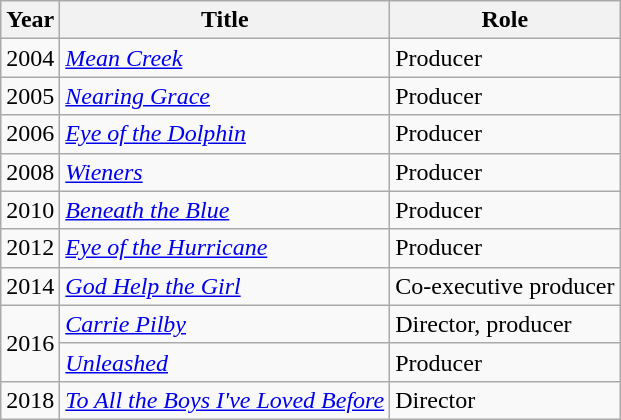<table class="wikitable sortable">
<tr>
<th>Year</th>
<th>Title</th>
<th>Role</th>
</tr>
<tr>
<td>2004</td>
<td><em><a href='#'>Mean Creek</a></em></td>
<td>Producer</td>
</tr>
<tr>
<td>2005</td>
<td><em><a href='#'>Nearing Grace</a></em></td>
<td>Producer</td>
</tr>
<tr>
<td>2006</td>
<td><em><a href='#'>Eye of the Dolphin</a></em></td>
<td>Producer</td>
</tr>
<tr>
<td>2008</td>
<td><em><a href='#'>Wieners</a></em></td>
<td>Producer</td>
</tr>
<tr>
<td>2010</td>
<td><em><a href='#'>Beneath the Blue</a></em></td>
<td>Producer</td>
</tr>
<tr>
<td>2012</td>
<td><em><a href='#'>Eye of the Hurricane</a></em></td>
<td>Producer</td>
</tr>
<tr>
<td>2014</td>
<td><em><a href='#'>God Help the Girl</a></em></td>
<td>Co-executive producer</td>
</tr>
<tr>
<td rowspan="2">2016</td>
<td><em><a href='#'>Carrie Pilby</a></em></td>
<td>Director, producer</td>
</tr>
<tr>
<td><em><a href='#'>Unleashed</a></em></td>
<td>Producer</td>
</tr>
<tr>
<td>2018</td>
<td><em><a href='#'>To All the Boys I've Loved Before</a></em></td>
<td>Director</td>
</tr>
</table>
